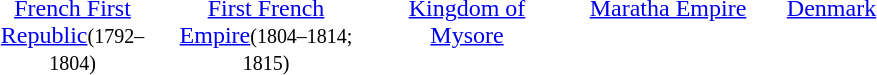<table>
<tr>
<td width="120" valign="top" align="center"><a href='#'>French First Republic</a><small>(1792–1804)</small></td>
<td width="130" valign="top" align="center"><a href='#'>First French Empire</a><small>(1804–1814; 1815)</small></td>
<td width="130" valign="top" align="center"><a href='#'>Kingdom of Mysore</a></td>
<td width="130" valign="top" align="center"><a href='#'>Maratha Empire</a></td>
<td width="80" valign="top" align="center"><a href='#'>Denmark</a></td>
</tr>
</table>
